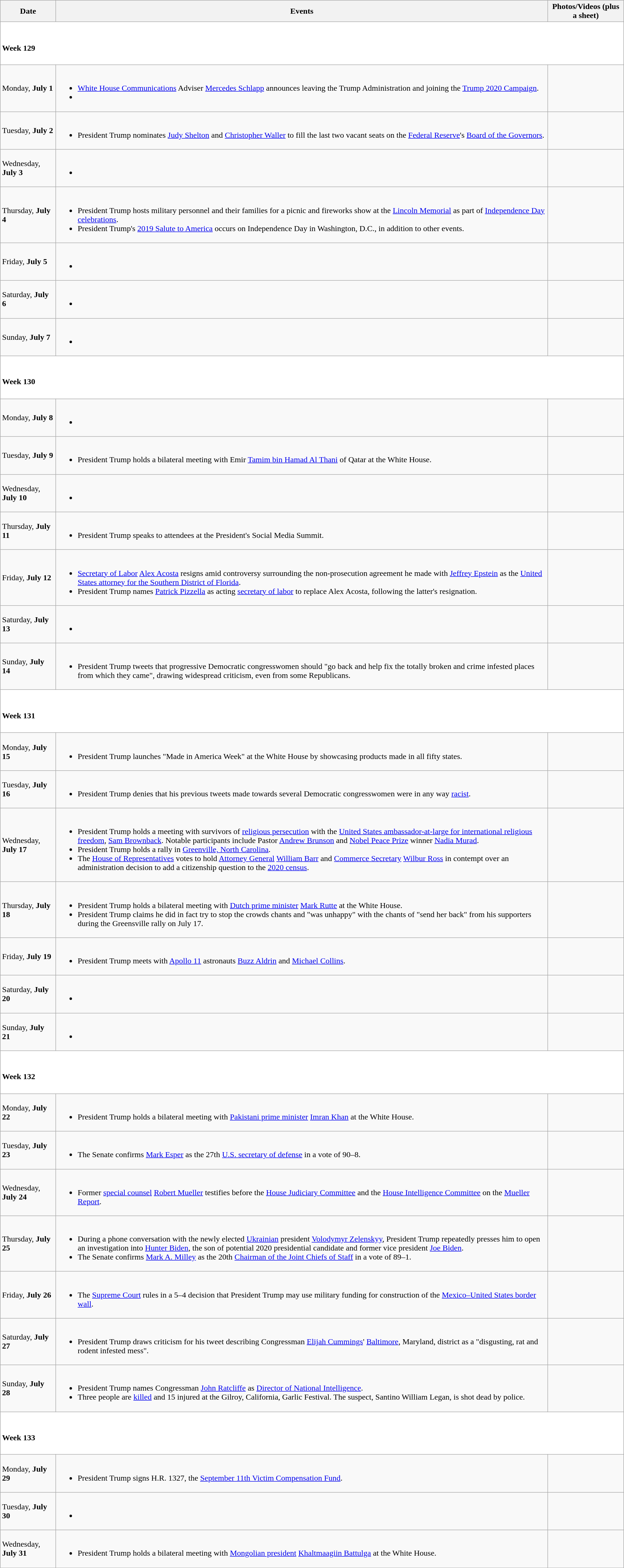<table class="wikitable">
<tr>
<th>Date</th>
<th>Events</th>
<th>Photos/Videos (plus a sheet)</th>
</tr>
<tr style="background:white;">
<td colspan="3"><br><h4>Week 129</h4></td>
</tr>
<tr>
<td>Monday, <strong>July 1</strong></td>
<td><br><ul><li><a href='#'>White House Communications</a> Adviser <a href='#'>Mercedes Schlapp</a> announces leaving the Trump Administration and joining the <a href='#'>Trump 2020 Campaign</a>.</li><li></li></ul></td>
<td></td>
</tr>
<tr>
<td>Tuesday, <strong>July 2</strong></td>
<td><br><ul><li>President Trump nominates <a href='#'>Judy Shelton</a> and <a href='#'>Christopher Waller</a> to fill the last two vacant seats on the <a href='#'>Federal Reserve</a>'s <a href='#'>Board of the Governors</a>.</li></ul></td>
<td></td>
</tr>
<tr>
<td>Wednesday, <strong>July 3</strong></td>
<td><br><ul><li></li></ul></td>
<td></td>
</tr>
<tr>
<td>Thursday, <strong>July 4</strong></td>
<td><br><ul><li>President Trump hosts military personnel and their families for a picnic and fireworks show at the <a href='#'>Lincoln Memorial</a> as part of <a href='#'>Independence Day celebrations</a>.</li><li>President Trump's <a href='#'>2019 Salute to America</a> occurs on Independence Day in Washington, D.C., in addition to other events.</li></ul></td>
<td></td>
</tr>
<tr>
<td>Friday, <strong>July 5</strong></td>
<td><br><ul><li></li></ul></td>
<td></td>
</tr>
<tr>
<td>Saturday, <strong>July 6</strong></td>
<td><br><ul><li></li></ul></td>
<td></td>
</tr>
<tr>
<td>Sunday, <strong>July 7</strong></td>
<td><br><ul><li></li></ul></td>
<td></td>
</tr>
<tr style="background:white;">
<td colspan="3"><br><h4>Week 130</h4></td>
</tr>
<tr>
<td>Monday, <strong>July 8</strong></td>
<td><br><ul><li></li></ul></td>
<td></td>
</tr>
<tr>
<td>Tuesday, <strong>July 9</strong></td>
<td><br><ul><li>President Trump holds a bilateral meeting with Emir <a href='#'>Tamim bin Hamad Al Thani</a> of Qatar at the White House.</li></ul></td>
<td></td>
</tr>
<tr>
<td>Wednesday, <strong>July 10</strong></td>
<td><br><ul><li></li></ul></td>
<td></td>
</tr>
<tr>
<td>Thursday, <strong>July 11</strong></td>
<td><br><ul><li>President Trump speaks to attendees at the President's Social Media Summit.</li></ul></td>
<td></td>
</tr>
<tr>
<td>Friday, <strong>July 12</strong></td>
<td><br><ul><li><a href='#'>Secretary of Labor</a> <a href='#'>Alex Acosta</a> resigns amid controversy surrounding the non-prosecution agreement he made with <a href='#'>Jeffrey Epstein</a> as the <a href='#'>United States attorney for the Southern District of Florida</a>.</li><li>President Trump names <a href='#'>Patrick Pizzella</a> as acting <a href='#'>secretary of labor</a> to replace Alex Acosta, following the latter's resignation.</li></ul></td>
<td></td>
</tr>
<tr>
<td>Saturday, <strong>July 13</strong></td>
<td><br><ul><li></li></ul></td>
<td></td>
</tr>
<tr>
<td>Sunday, <strong>July 14</strong></td>
<td><br><ul><li>President Trump tweets that progressive Democratic congresswomen should "go back and help fix the totally broken and crime infested places from which they came", drawing widespread criticism, even from some Republicans.</li></ul></td>
<td></td>
</tr>
<tr style="background:white;">
<td colspan="3"><br><h4>Week 131</h4></td>
</tr>
<tr>
<td>Monday, <strong>July 15</strong></td>
<td><br><ul><li>President Trump launches "Made in America Week" at the White House by showcasing products made in all fifty states.</li></ul></td>
<td></td>
</tr>
<tr>
<td>Tuesday, <strong>July 16</strong></td>
<td><br><ul><li>President Trump denies that his previous tweets made towards several Democratic congresswomen were in any way <a href='#'>racist</a>.</li></ul></td>
<td></td>
</tr>
<tr>
<td>Wednesday, <strong>July 17</strong></td>
<td><br><ul><li>President Trump holds a meeting with survivors of <a href='#'>religious persecution</a> with the <a href='#'>United States ambassador-at-large for international religious freedom</a>, <a href='#'>Sam Brownback</a>. Notable participants include Pastor <a href='#'>Andrew Brunson</a> and <a href='#'>Nobel Peace Prize</a> winner <a href='#'>Nadia Murad</a>.</li><li>President Trump holds a rally in <a href='#'>Greenville, North Carolina</a>.</li><li>The <a href='#'>House of Representatives</a> votes to hold <a href='#'>Attorney General</a> <a href='#'>William Barr</a> and <a href='#'>Commerce Secretary</a> <a href='#'>Wilbur Ross</a> in contempt over an administration decision to add a citizenship question to the <a href='#'>2020 census</a>.</li></ul></td>
<td></td>
</tr>
<tr>
<td>Thursday, <strong>July 18</strong></td>
<td><br><ul><li>President Trump holds a bilateral meeting with <a href='#'>Dutch prime minister</a> <a href='#'>Mark Rutte</a> at the White House.</li><li>President Trump claims he did in fact try to stop the crowds chants and "was unhappy" with the chants of "send her back" from his supporters during the Greensville rally on July 17.</li></ul></td>
<td></td>
</tr>
<tr>
<td>Friday, <strong>July 19</strong></td>
<td><br><ul><li>President Trump meets with <a href='#'>Apollo 11</a> astronauts <a href='#'>Buzz Aldrin</a> and <a href='#'>Michael Collins</a>.</li></ul></td>
<td></td>
</tr>
<tr>
<td>Saturday, <strong>July 20</strong></td>
<td><br><ul><li></li></ul></td>
<td></td>
</tr>
<tr>
<td>Sunday, <strong>July 21</strong></td>
<td><br><ul><li></li></ul></td>
<td></td>
</tr>
<tr style="background:white;">
<td colspan="3"><br><h4>Week 132</h4></td>
</tr>
<tr>
<td>Monday, <strong>July 22</strong></td>
<td><br><ul><li>President Trump holds a bilateral meeting with <a href='#'>Pakistani prime minister</a> <a href='#'>Imran Khan</a> at the White House.</li></ul></td>
<td></td>
</tr>
<tr>
<td>Tuesday, <strong>July 23</strong></td>
<td><br><ul><li>The Senate confirms <a href='#'>Mark Esper</a> as the 27th <a href='#'>U.S. secretary of defense</a> in a vote of 90–8.</li></ul></td>
<td></td>
</tr>
<tr>
<td>Wednesday, <strong>July 24</strong></td>
<td><br><ul><li>Former <a href='#'>special counsel</a> <a href='#'>Robert Mueller</a> testifies before the <a href='#'>House Judiciary Committee</a> and the <a href='#'>House Intelligence Committee</a> on the <a href='#'>Mueller Report</a>.</li></ul></td>
<td></td>
</tr>
<tr>
<td>Thursday, <strong>July 25</strong></td>
<td><br><ul><li>During a phone conversation with the newly elected <a href='#'>Ukrainian</a> president <a href='#'>Volodymyr Zelenskyy</a>, President Trump repeatedly presses him to open an investigation into <a href='#'>Hunter Biden</a>, the son of potential 2020 presidential candidate and former vice president <a href='#'>Joe Biden</a>.</li><li>The Senate confirms <a href='#'>Mark A. Milley</a> as the 20th <a href='#'>Chairman of the Joint Chiefs of Staff</a> in a vote of 89–1.</li></ul></td>
<td></td>
</tr>
<tr>
<td>Friday, <strong>July 26</strong></td>
<td><br><ul><li>The <a href='#'>Supreme Court</a> rules in a 5–4 decision that President Trump may use military funding for construction of the <a href='#'>Mexico–United States border wall</a>.</li></ul></td>
<td></td>
</tr>
<tr>
<td>Saturday, <strong>July 27</strong></td>
<td><br><ul><li>President Trump draws criticism for his tweet describing Congressman <a href='#'>Elijah Cummings</a>' <a href='#'>Baltimore</a>, Maryland, district as a "disgusting, rat and rodent infested mess".</li></ul></td>
<td></td>
</tr>
<tr>
<td>Sunday, <strong>July 28</strong></td>
<td><br><ul><li>President Trump names Congressman <a href='#'>John Ratcliffe</a> as <a href='#'>Director of National Intelligence</a>.</li><li>Three people are <a href='#'>killed</a> and 15 injured at the Gilroy, California, Garlic Festival. The suspect, Santino William Legan, is shot dead by police.</li></ul></td>
<td></td>
</tr>
<tr style="background:white;">
<td colspan="3"><br><h4>Week 133</h4></td>
</tr>
<tr>
<td>Monday, <strong>July 29</strong></td>
<td><br><ul><li>President Trump signs H.R. 1327, the <a href='#'>September 11th Victim Compensation Fund</a>.</li></ul></td>
<td></td>
</tr>
<tr>
<td>Tuesday, <strong>July 30</strong></td>
<td><br><ul><li></li></ul></td>
<td></td>
</tr>
<tr>
<td>Wednesday, <strong>July 31</strong></td>
<td><br><ul><li>President Trump holds a bilateral meeting with <a href='#'>Mongolian president</a> <a href='#'>Khaltmaagiin Battulga</a> at the White House.</li></ul></td>
<td></td>
</tr>
</table>
